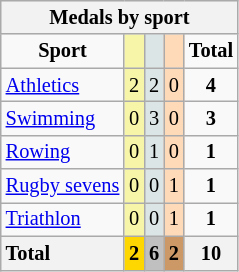<table class="wikitable" style="text-align:center;font-size:85%">
<tr style="background:#efefef;">
<th colspan=7>Medals by sport</th>
</tr>
<tr>
<td><strong>Sport</strong></td>
<td bgcolor=#f7f6a8></td>
<td bgcolor=#dce5e5></td>
<td bgcolor=#ffdab9></td>
<td><strong>Total</strong></td>
</tr>
<tr>
<td style="text-align:left;"><a href='#'>Athletics</a></td>
<td style="background:#F7F6A8;">2</td>
<td style="background:#DCE5E5;">2</td>
<td style="background:#FFDAB9;">0</td>
<td><strong>4</strong></td>
</tr>
<tr>
<td style="text-align:left;"><a href='#'>Swimming</a></td>
<td style="background:#F7F6A8;">0</td>
<td style="background:#DCE5E5;">3</td>
<td style="background:#FFDAB9;">0</td>
<td><strong>3</strong></td>
</tr>
<tr>
<td style="text-align:left;"><a href='#'>Rowing</a></td>
<td style="background:#F7F6A8;">0</td>
<td style="background:#DCE5E5;">1</td>
<td style="background:#FFDAB9;">0</td>
<td><strong>1</strong></td>
</tr>
<tr>
<td style="text-align:left;"><a href='#'>Rugby sevens</a></td>
<td style="background:#F7F6A8;">0</td>
<td style="background:#DCE5E5;">0</td>
<td style="background:#FFDAB9;">1</td>
<td><strong>1</strong></td>
</tr>
<tr>
<td style="text-align:left;"><a href='#'>Triathlon</a></td>
<td style="background:#F7F6A8;">0</td>
<td style="background:#DCE5E5;">0</td>
<td style="background:#FFDAB9;">1</td>
<td><strong>1</strong></td>
</tr>
<tr>
<th style="text-align:left;">Total</th>
<th style="background:gold;">2</th>
<th style="background:silver;">6</th>
<th style="background:#c96;">2</th>
<th>10</th>
</tr>
</table>
